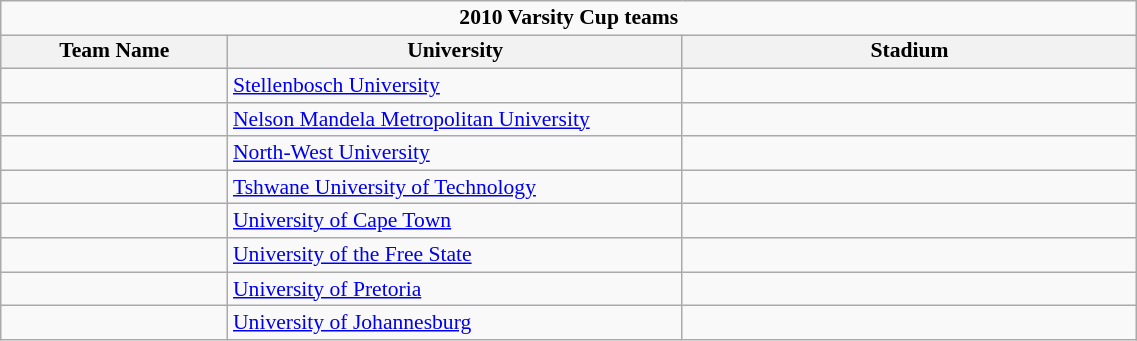<table class="wikitable" style="text-align:left; line-height:110%; font-size:90%; width:60%;">
<tr>
<td colspan=4 align=center><strong>2010 Varsity Cup teams</strong></td>
</tr>
<tr>
<th width="20%">Team Name</th>
<th width="40%">University</th>
<th width="40%">Stadium</th>
</tr>
<tr>
<td></td>
<td><a href='#'>Stellenbosch University</a></td>
<td></td>
</tr>
<tr>
<td></td>
<td><a href='#'>Nelson Mandela Metropolitan University</a></td>
<td></td>
</tr>
<tr>
<td></td>
<td><a href='#'>North-West University</a></td>
<td></td>
</tr>
<tr>
<td></td>
<td><a href='#'>Tshwane University of Technology</a></td>
<td></td>
</tr>
<tr>
<td></td>
<td><a href='#'>University of Cape Town</a></td>
<td></td>
</tr>
<tr>
<td></td>
<td><a href='#'>University of the Free State</a></td>
<td></td>
</tr>
<tr>
<td></td>
<td><a href='#'>University of Pretoria</a></td>
<td></td>
</tr>
<tr>
<td></td>
<td><a href='#'>University of Johannesburg</a></td>
<td></td>
</tr>
</table>
